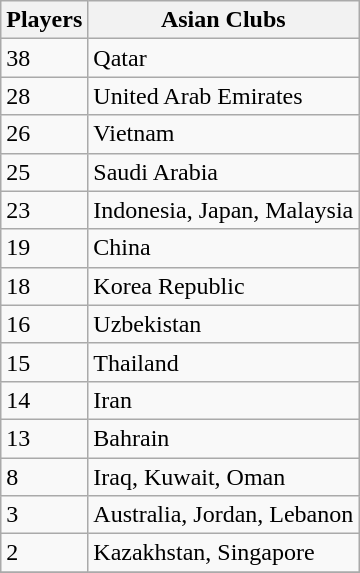<table class="wikitable">
<tr>
<th>Players</th>
<th>Asian Clubs</th>
</tr>
<tr>
<td>38</td>
<td> Qatar</td>
</tr>
<tr>
<td>28</td>
<td> United Arab Emirates</td>
</tr>
<tr>
<td>26</td>
<td> Vietnam</td>
</tr>
<tr>
<td>25</td>
<td> Saudi Arabia</td>
</tr>
<tr>
<td>23</td>
<td> Indonesia,  Japan,  Malaysia</td>
</tr>
<tr>
<td>19</td>
<td> China</td>
</tr>
<tr>
<td>18</td>
<td> Korea Republic</td>
</tr>
<tr>
<td>16</td>
<td> Uzbekistan</td>
</tr>
<tr>
<td>15</td>
<td> Thailand</td>
</tr>
<tr>
<td>14</td>
<td> Iran</td>
</tr>
<tr>
<td>13</td>
<td> Bahrain</td>
</tr>
<tr>
<td>8</td>
<td> Iraq,  Kuwait,  Oman</td>
</tr>
<tr>
<td>3</td>
<td> Australia,  Jordan,  Lebanon</td>
</tr>
<tr>
<td>2</td>
<td> Kazakhstan,  Singapore</td>
</tr>
<tr>
</tr>
</table>
